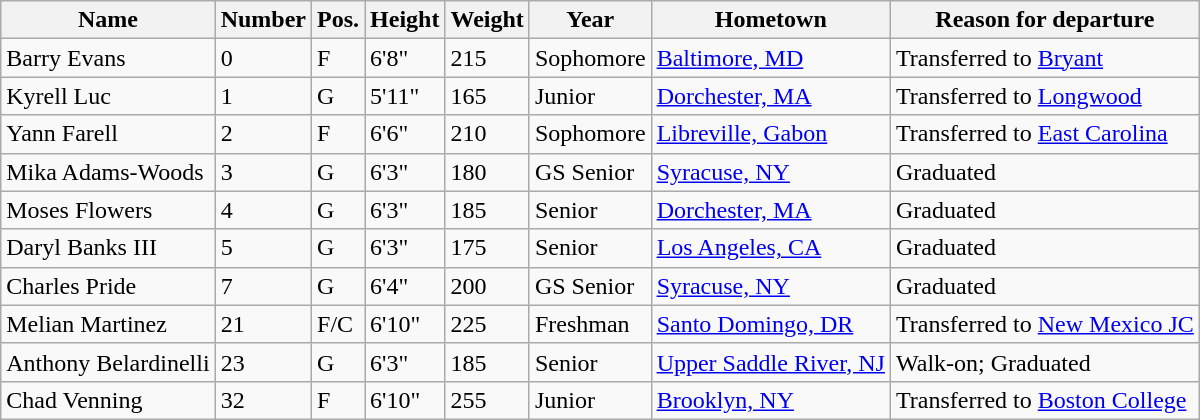<table class="wikitable sortable" border="1">
<tr>
<th>Name</th>
<th>Number</th>
<th>Pos.</th>
<th>Height</th>
<th>Weight</th>
<th>Year</th>
<th>Hometown</th>
<th class="unsortable">Reason for departure</th>
</tr>
<tr>
<td>Barry Evans</td>
<td>0</td>
<td>F</td>
<td>6'8"</td>
<td>215</td>
<td>Sophomore</td>
<td><a href='#'>Baltimore, MD</a></td>
<td>Transferred to <a href='#'>Bryant</a></td>
</tr>
<tr>
<td>Kyrell Luc</td>
<td>1</td>
<td>G</td>
<td>5'11"</td>
<td>165</td>
<td>Junior</td>
<td><a href='#'>Dorchester, MA</a></td>
<td>Transferred to <a href='#'>Longwood</a></td>
</tr>
<tr>
<td>Yann Farell</td>
<td>2</td>
<td>F</td>
<td>6'6"</td>
<td>210</td>
<td>Sophomore</td>
<td><a href='#'>Libreville, Gabon</a></td>
<td>Transferred to <a href='#'>East Carolina</a></td>
</tr>
<tr>
<td>Mika Adams-Woods</td>
<td>3</td>
<td>G</td>
<td>6'3"</td>
<td>180</td>
<td>GS Senior</td>
<td><a href='#'>Syracuse, NY</a></td>
<td>Graduated</td>
</tr>
<tr>
<td>Moses Flowers</td>
<td>4</td>
<td>G</td>
<td>6'3"</td>
<td>185</td>
<td> Senior</td>
<td><a href='#'>Dorchester, MA</a></td>
<td>Graduated</td>
</tr>
<tr>
<td>Daryl Banks III</td>
<td>5</td>
<td>G</td>
<td>6'3"</td>
<td>175</td>
<td> Senior</td>
<td><a href='#'>Los Angeles, CA</a></td>
<td>Graduated</td>
</tr>
<tr>
<td>Charles Pride</td>
<td>7</td>
<td>G</td>
<td>6'4"</td>
<td>200</td>
<td>GS Senior</td>
<td><a href='#'>Syracuse, NY</a></td>
<td>Graduated</td>
</tr>
<tr>
<td>Melian Martinez</td>
<td>21</td>
<td>F/C</td>
<td>6'10"</td>
<td>225</td>
<td> Freshman</td>
<td><a href='#'>Santo Domingo, DR</a></td>
<td>Transferred to <a href='#'>New Mexico JC</a></td>
</tr>
<tr>
<td>Anthony Belardinelli</td>
<td>23</td>
<td>G</td>
<td>6'3"</td>
<td>185</td>
<td>Senior</td>
<td><a href='#'>Upper Saddle River, NJ</a></td>
<td>Walk-on; Graduated</td>
</tr>
<tr>
<td>Chad Venning</td>
<td>32</td>
<td>F</td>
<td>6'10"</td>
<td>255</td>
<td> Junior</td>
<td><a href='#'>Brooklyn, NY</a></td>
<td>Transferred to <a href='#'>Boston College</a></td>
</tr>
</table>
